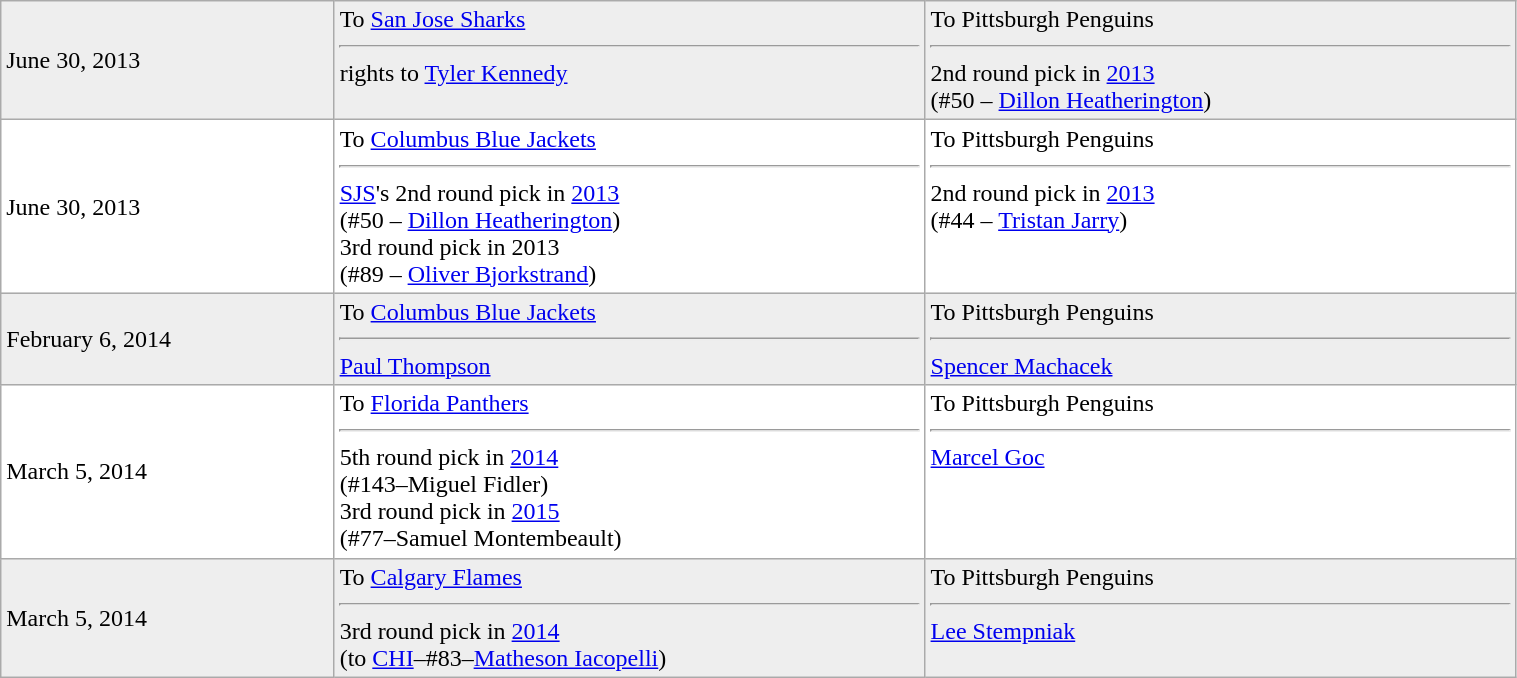<table class="wikitable" style="border:1px solid #999999; width:80%;">
<tr bgcolor="eeeeee">
<td style="width:22%;">June 30, 2013</td>
<td style="width:39%;" valign="top">To <a href='#'>San Jose Sharks</a><hr>rights to <a href='#'>Tyler Kennedy</a></td>
<td style="width:39%;" valign="top">To Pittsburgh Penguins<hr>2nd round pick in <a href='#'>2013</a><br>(#50 – <a href='#'>Dillon Heatherington</a>)</td>
</tr>
<tr bgcolor="ffffff">
<td style="width:22%;">June 30, 2013</td>
<td style="width:39%;" valign="top">To <a href='#'>Columbus Blue Jackets</a><hr><a href='#'>SJS</a>'s 2nd round pick in <a href='#'>2013</a><br>(#50 – <a href='#'>Dillon Heatherington</a>)<br>3rd round pick in 2013<br>(#89 – <a href='#'>Oliver Bjorkstrand</a>)</td>
<td style="width:39%;" valign="top">To Pittsburgh Penguins<hr>2nd round pick in <a href='#'>2013</a><br>(#44 – <a href='#'>Tristan Jarry</a>)</td>
</tr>
<tr bgcolor="eeeeee">
<td style="width:22%;">February 6, 2014</td>
<td style="width:39%;" valign="top">To <a href='#'>Columbus Blue Jackets</a><hr><a href='#'>Paul Thompson</a></td>
<td style="width:39%;" valign="top">To Pittsburgh Penguins<hr><a href='#'>Spencer Machacek</a></td>
</tr>
<tr bgcolor="ffffff">
<td style="width:22%;">March 5, 2014</td>
<td style="width:39%;" valign="top">To <a href='#'>Florida Panthers</a><hr>5th round pick in <a href='#'>2014</a><br>(#143–Miguel Fidler)<br>3rd round pick in <a href='#'>2015</a><br>(#77–Samuel Montembeault)</td>
<td style="width:39%;" valign="top">To Pittsburgh Penguins<hr><a href='#'>Marcel Goc</a></td>
</tr>
<tr bgcolor="eeeeee">
<td style="width:22%;">March 5, 2014</td>
<td style="width:39%;" valign="top">To <a href='#'>Calgary Flames</a><hr>3rd round pick in <a href='#'>2014</a><br>(to <a href='#'>CHI</a>–#83–<a href='#'>Matheson Iacopelli</a>)</td>
<td style="width:39%;" valign="top">To Pittsburgh Penguins<hr><a href='#'>Lee Stempniak</a></td>
</tr>
</table>
